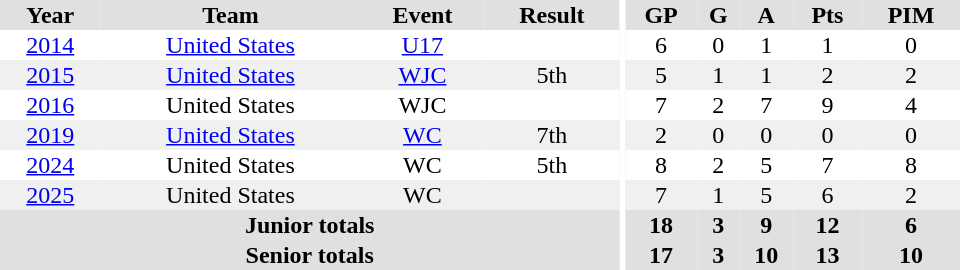<table border="0" cellpadding="1" cellspacing="0" ID="Table3" style="text-align:center; width:40em">
<tr ALIGN="center" bgcolor="#e0e0e0">
<th>Year</th>
<th>Team</th>
<th>Event</th>
<th>Result</th>
<th rowspan="99" bgcolor="#ffffff"></th>
<th>GP</th>
<th>G</th>
<th>A</th>
<th>Pts</th>
<th>PIM</th>
</tr>
<tr>
<td><a href='#'>2014</a></td>
<td><a href='#'>United States</a></td>
<td><a href='#'>U17</a></td>
<td></td>
<td>6</td>
<td>0</td>
<td>1</td>
<td>1</td>
<td>0</td>
</tr>
<tr bgcolor="#f0f0f0">
<td><a href='#'>2015</a></td>
<td><a href='#'>United States</a></td>
<td><a href='#'>WJC</a></td>
<td>5th</td>
<td>5</td>
<td>1</td>
<td>1</td>
<td>2</td>
<td>2</td>
</tr>
<tr>
<td><a href='#'>2016</a></td>
<td>United States</td>
<td>WJC</td>
<td></td>
<td>7</td>
<td>2</td>
<td>7</td>
<td>9</td>
<td>4</td>
</tr>
<tr bgcolor="#f0f0f0">
<td><a href='#'>2019</a></td>
<td><a href='#'>United States</a></td>
<td><a href='#'>WC</a></td>
<td>7th</td>
<td>2</td>
<td>0</td>
<td>0</td>
<td>0</td>
<td>0</td>
</tr>
<tr>
<td><a href='#'>2024</a></td>
<td>United States</td>
<td>WC</td>
<td>5th</td>
<td>8</td>
<td>2</td>
<td>5</td>
<td>7</td>
<td>8</td>
</tr>
<tr bgcolor="#f0f0f0">
<td><a href='#'>2025</a></td>
<td>United States</td>
<td>WC</td>
<td></td>
<td>7</td>
<td>1</td>
<td>5</td>
<td>6</td>
<td>2</td>
</tr>
<tr bgcolor="#e0e0e0">
<th colspan=4>Junior totals</th>
<th>18</th>
<th>3</th>
<th>9</th>
<th>12</th>
<th>6</th>
</tr>
<tr bgcolor="#e0e0e0">
<th colspan=4>Senior totals</th>
<th>17</th>
<th>3</th>
<th>10</th>
<th>13</th>
<th>10</th>
</tr>
</table>
